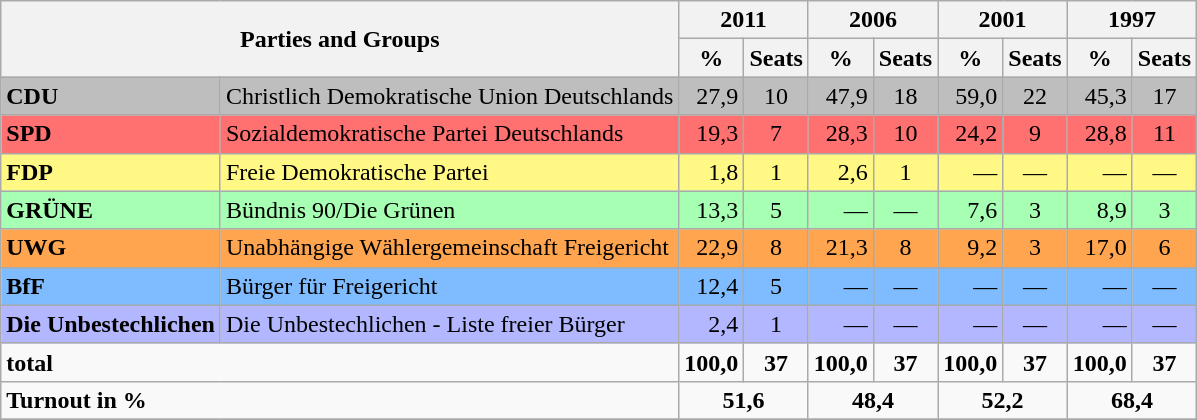<table class="wikitable">
<tr>
<th colspan="2" rowspan="2">Parties and Groups</th>
<th colspan="2">2011</th>
<th colspan="2">2006</th>
<th colspan="2">2001</th>
<th colspan="2">1997</th>
</tr>
<tr --- |>
<th>%</th>
<th>Seats</th>
<th>%</th>
<th>Seats</th>
<th>%</th>
<th>Seats</th>
<th>%</th>
<th>Seats</th>
</tr>
<tr --- | bgcolor="#BEBEBE">
<td><strong>CDU</strong></td>
<td>Christlich Demokratische Union Deutschlands</td>
<td align="right">27,9</td>
<td align="center">10</td>
<td align="right">47,9</td>
<td align="center">18</td>
<td align="right">59,0</td>
<td align="center">22</td>
<td align="right">45,3</td>
<td align="center">17</td>
</tr>
<tr --- | bgcolor="#FF7070">
<td><strong>SPD</strong></td>
<td>Sozialdemokratische Partei Deutschlands</td>
<td align="right">19,3</td>
<td align="center">7</td>
<td align="right">28,3</td>
<td align="center">10</td>
<td align="right">24,2</td>
<td align="center">9</td>
<td align="right">28,8</td>
<td align="center">11</td>
</tr>
<tr --- | bgcolor="#FFF885">
<td><strong>FDP</strong></td>
<td>Freie Demokratische Partei</td>
<td align="right">1,8</td>
<td align="center">1</td>
<td align="right">2,6</td>
<td align="center">1</td>
<td align="right">—</td>
<td align="center">—</td>
<td align="right">—</td>
<td align="center">—</td>
</tr>
<tr --- | bgcolor="#A7FFB3">
<td><strong>GRÜNE</strong></td>
<td>Bündnis 90/Die Grünen</td>
<td align="right">13,3</td>
<td align="center">5</td>
<td align="right">—</td>
<td align="center">—</td>
<td align="right">7,6</td>
<td align="center">3</td>
<td align="right">8,9</td>
<td align="center">3</td>
</tr>
<tr --- | bgcolor="#FFA54F">
<td><strong>UWG</strong></td>
<td>Unabhängige Wählergemeinschaft Freigericht</td>
<td align="right">22,9</td>
<td align="center">8</td>
<td align="right">21,3</td>
<td align="center">8</td>
<td align="right">9,2</td>
<td align="center">3</td>
<td align="right">17,0</td>
<td align="center">6</td>
</tr>
<tr --- | bgcolor="#7FBCFF">
<td><strong>BfF</strong></td>
<td>Bürger für Freigericht</td>
<td align="right">12,4</td>
<td align="center">5</td>
<td align="right">—</td>
<td align="center">—</td>
<td align="right">—</td>
<td align="center">—</td>
<td align="right">—</td>
<td align="center">—</td>
</tr>
<tr --- | bgcolor=#B3B7FF>
<td><strong>Die Unbestechlichen</strong></td>
<td>Die Unbestechlichen - Liste freier Bürger</td>
<td align="right">2,4</td>
<td align="center">1</td>
<td align="right">—</td>
<td align="center">—</td>
<td align="right">—</td>
<td align="center">—</td>
<td align="right">—</td>
<td align="center">—</td>
</tr>
<tr --- |>
<td colspan="2"><strong>total</strong></td>
<td align="right"><strong>100,0</strong></td>
<td align="center"><strong>37</strong></td>
<td align="right"><strong>100,0</strong></td>
<td align="center"><strong>37</strong></td>
<td align="right"><strong>100,0</strong></td>
<td align="center"><strong>37</strong></td>
<td align="right"><strong>100,0</strong></td>
<td align="center"><strong>37</strong></td>
</tr>
<tr --- |>
<td colspan="2"><strong>Turnout in %</strong></td>
<td colspan="2" align ="center"><strong>51,6</strong></td>
<td colspan="2" align ="center"><strong>48,4</strong></td>
<td colspan="2" align ="center"><strong>52,2</strong></td>
<td colspan="2" align ="center"><strong>68,4</strong></td>
</tr>
<tr --->
</tr>
</table>
